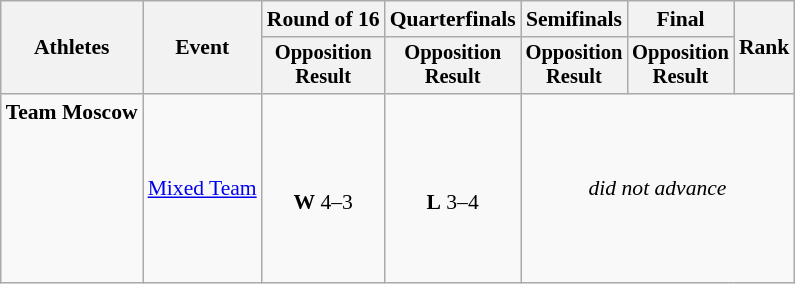<table class="wikitable" style="font-size:90%">
<tr>
<th rowspan="2">Athletes</th>
<th rowspan="2">Event</th>
<th>Round of 16</th>
<th>Quarterfinals</th>
<th>Semifinals</th>
<th>Final</th>
<th rowspan=2>Rank</th>
</tr>
<tr style="font-size:95%">
<th>Opposition<br>Result</th>
<th>Opposition<br>Result</th>
<th>Opposition<br>Result</th>
<th>Opposition<br>Result</th>
</tr>
<tr align=center>
<td align=left><strong>Team Moscow</strong><br><br> <br><br><br><br><br></td>
<td align=left><a href='#'>Mixed Team</a></td>
<td><br><strong>W</strong> 4–3</td>
<td><br><strong>L</strong> 3–4</td>
<td colspan=3><em>did not advance</em></td>
</tr>
</table>
